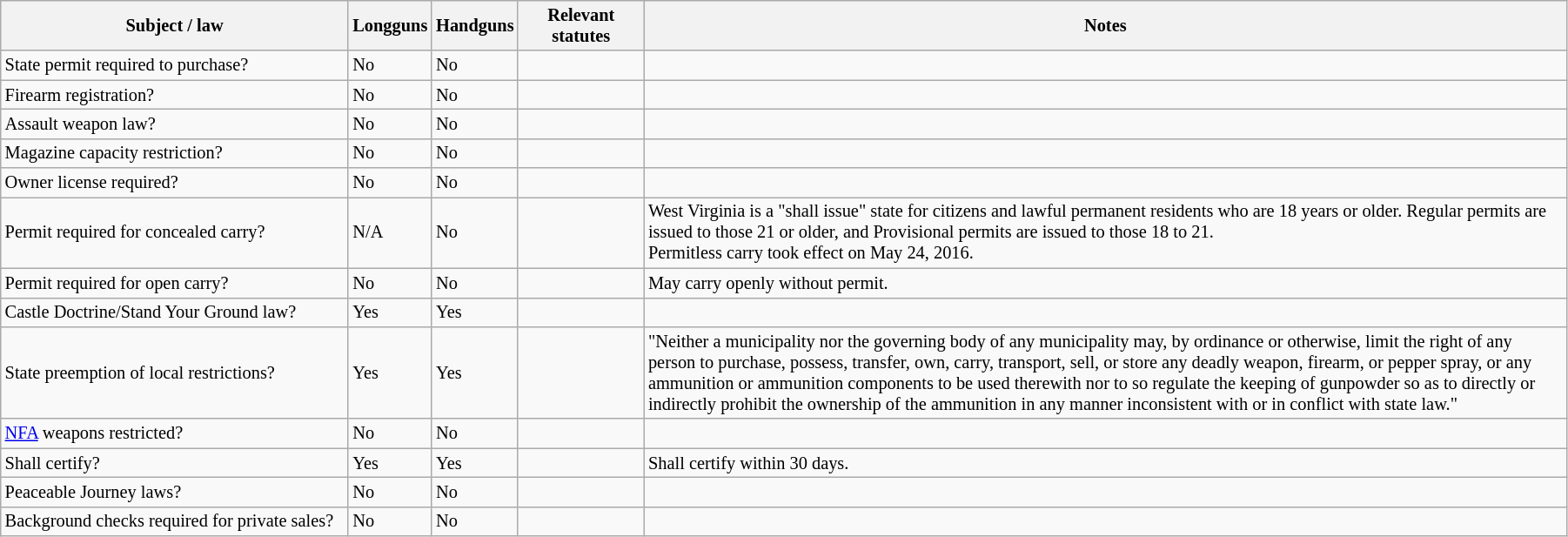<table class="wikitable" style="font-size:85%; width:95%;">
<tr>
<th scope="col" style="width:260px;">Subject / law</th>
<th scope="col" style="width:50px;">Longguns</th>
<th scope="col" style="width:50px;">Handguns</th>
<th scope="col" style="width:90px;">Relevant statutes</th>
<th>Notes</th>
</tr>
<tr>
<td>State permit required to purchase?</td>
<td>No</td>
<td>No</td>
<td></td>
<td></td>
</tr>
<tr>
<td>Firearm registration?</td>
<td>No</td>
<td>No</td>
<td></td>
<td></td>
</tr>
<tr>
<td>Assault weapon law?</td>
<td>No</td>
<td>No</td>
<td></td>
<td></td>
</tr>
<tr>
<td>Magazine capacity restriction?</td>
<td>No</td>
<td>No</td>
<td></td>
<td></td>
</tr>
<tr>
<td>Owner license required?</td>
<td>No</td>
<td>No</td>
<td></td>
<td></td>
</tr>
<tr>
<td>Permit required for concealed carry?</td>
<td>N/A</td>
<td>No</td>
<td><br></td>
<td>West Virginia is a "shall issue" state for citizens and lawful permanent residents who are 18 years or older. Regular permits are issued to those 21 or older, and Provisional permits are issued to those 18 to 21.<br>Permitless carry took effect on May 24, 2016.</td>
</tr>
<tr>
<td>Permit required for open carry?</td>
<td>No</td>
<td>No</td>
<td></td>
<td>May carry openly without permit.</td>
</tr>
<tr>
<td>Castle Doctrine/Stand Your Ground law?</td>
<td>Yes</td>
<td>Yes</td>
<td></td>
<td></td>
</tr>
<tr>
<td>State preemption of local restrictions?</td>
<td>Yes</td>
<td>Yes</td>
<td></td>
<td>"Neither a municipality nor the governing body of any municipality may, by ordinance or otherwise, limit the right of any person to purchase, possess, transfer, own, carry, transport, sell, or store any deadly weapon, firearm, or pepper spray, or any ammunition or ammunition components to be used therewith nor to so regulate the keeping of gunpowder so as to directly or indirectly prohibit the ownership of the ammunition in any manner inconsistent with or in conflict with state law."</td>
</tr>
<tr>
<td><a href='#'>NFA</a> weapons restricted?</td>
<td>No</td>
<td>No</td>
<td></td>
<td></td>
</tr>
<tr>
<td>Shall certify?</td>
<td>Yes</td>
<td>Yes</td>
<td></td>
<td>Shall certify within 30 days.</td>
</tr>
<tr>
<td>Peaceable Journey laws?</td>
<td>No</td>
<td>No</td>
<td></td>
<td></td>
</tr>
<tr>
<td>Background checks required for private sales?</td>
<td>No</td>
<td>No</td>
<td></td>
<td></td>
</tr>
</table>
